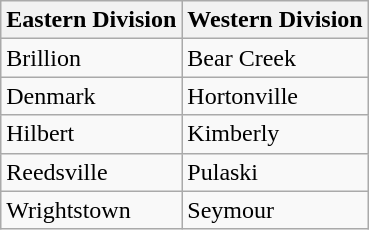<table class="wikitable">
<tr>
<th>Eastern Division</th>
<th>Western Division</th>
</tr>
<tr>
<td>Brillion</td>
<td>Bear Creek</td>
</tr>
<tr>
<td>Denmark</td>
<td>Hortonville</td>
</tr>
<tr>
<td>Hilbert</td>
<td>Kimberly</td>
</tr>
<tr>
<td>Reedsville</td>
<td>Pulaski</td>
</tr>
<tr>
<td>Wrightstown</td>
<td>Seymour</td>
</tr>
</table>
